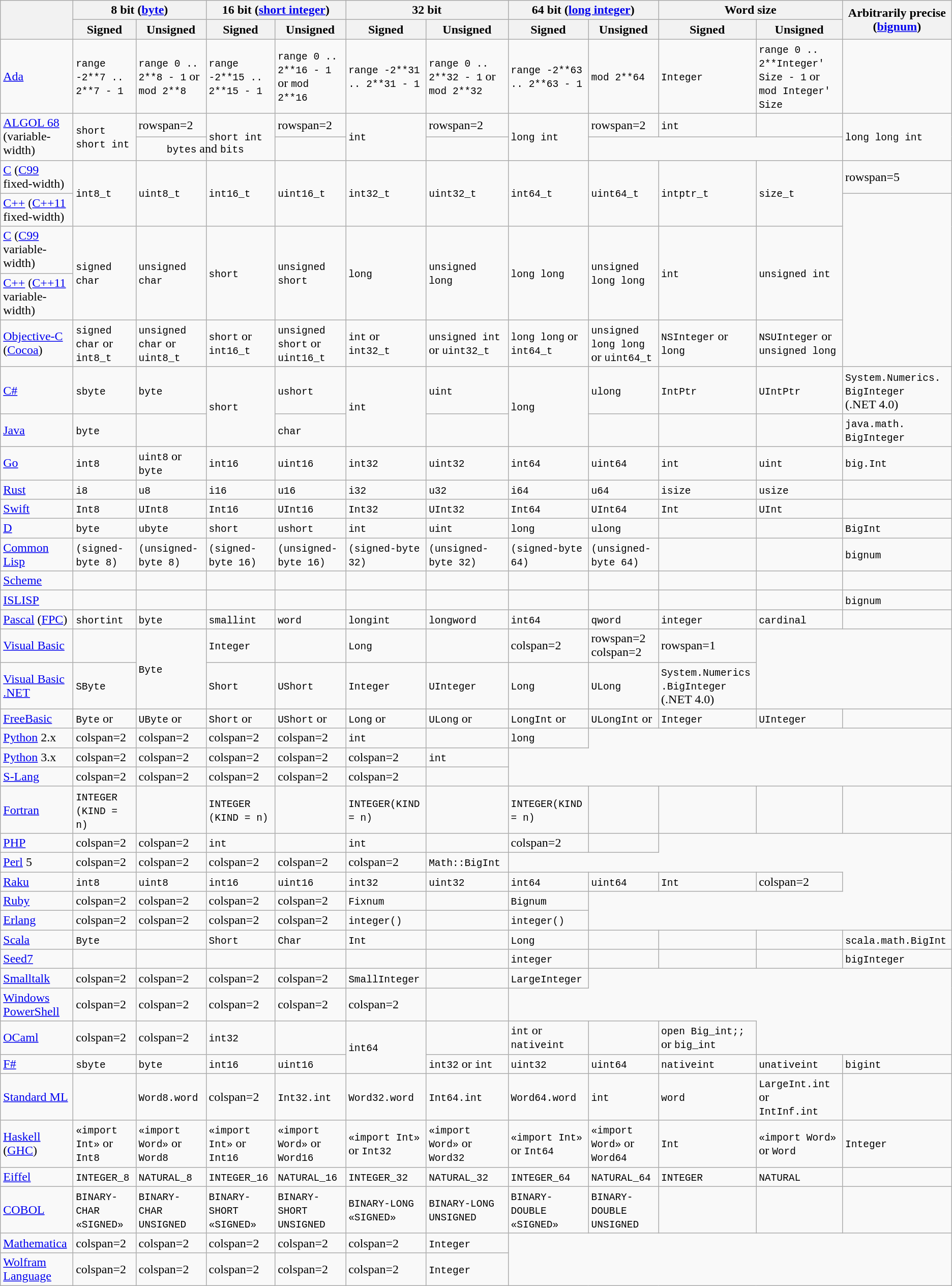<table class="wikitable sortable">
<tr>
<th rowspan=2></th>
<th colspan=2>8 bit (<a href='#'>byte</a>)</th>
<th colspan=2>16 bit (<a href='#'>short integer</a>)</th>
<th colspan=2>32 bit</th>
<th colspan=2>64 bit (<a href='#'>long integer</a>)</th>
<th colspan=2>Word size</th>
<th rowspan=2>Arbitrarily precise (<a href='#'>bignum</a>)</th>
</tr>
<tr>
<th>Signed</th>
<th>Unsigned</th>
<th>Signed</th>
<th>Unsigned</th>
<th>Signed</th>
<th>Unsigned</th>
<th>Signed</th>
<th>Unsigned</th>
<th>Signed</th>
<th>Unsigned</th>
</tr>
<tr>
<td><a href='#'>Ada</a></td>
<td><code>range -2**7 .. 2**7 - 1</code></td>
<td><code>range 0 .. 2**8 - 1</code> or <code>mod 2**8</code></td>
<td><code>range -2**15 .. 2**15 - 1</code></td>
<td><code>range 0 .. 2**16 - 1</code> or <code>mod 2**16</code></td>
<td><code>range -2**31 .. 2**31 - 1</code></td>
<td><code>range 0 .. 2**32 - 1</code> or <code>mod 2**32</code></td>
<td><code>range -2**63 .. 2**63 - 1</code></td>
<td><code>mod 2**64</code></td>
<td><code>Integer</code></td>
<td><code>range 0 .. 2**Integer'<wbr>Size - 1</code> or <code>mod Integer'<wbr>Size</code></td>
<td></td>
</tr>
<tr>
<td rowspan=2><a href='#'>ALGOL 68</a> (variable-width)</td>
<td rowspan=2><code>short short int</code></td>
<td>rowspan=2 </td>
<td rowspan=2><code>short int</code></td>
<td>rowspan=2 </td>
<td rowspan=2><code>int</code></td>
<td>rowspan=2 </td>
<td rowspan=2><code>long int</code></td>
<td>rowspan=2 </td>
<td><code>int</code></td>
<td></td>
<td rowspan=2><code>long long int</code></td>
</tr>
<tr>
<td colspan=2 align=center><code>bytes</code> and <code>bits</code></td>
</tr>
<tr>
<td><a href='#'>C</a> (<a href='#'>C99</a> fixed-width)</td>
<td rowspan=2><code>int8_t</code></td>
<td rowspan=2><code>uint8_t</code></td>
<td rowspan=2><code>int16_t</code></td>
<td rowspan=2><code>uint16_t</code></td>
<td rowspan=2><code>int32_t</code></td>
<td rowspan=2><code>uint32_t</code></td>
<td rowspan=2><code>int64_t</code></td>
<td rowspan=2><code>uint64_t</code></td>
<td rowspan=2><code>intptr_t</code></td>
<td rowspan=2><code>size_t</code></td>
<td>rowspan=5 </td>
</tr>
<tr>
<td><a href='#'>C++</a> (<a href='#'>C++11</a> fixed-width)</td>
</tr>
<tr>
<td><a href='#'>C</a> (<a href='#'>C99</a> variable-width)</td>
<td rowspan=2><code>signed char</code></td>
<td rowspan=2><code>unsigned char</code></td>
<td rowspan=2><code>short</code></td>
<td rowspan=2><code>unsigned short</code></td>
<td rowspan=2><code>long</code></td>
<td rowspan=2><code>unsigned long</code></td>
<td rowspan=2><code>long long</code></td>
<td rowspan=2><code>unsigned long long</code></td>
<td rowspan=2><code>int</code></td>
<td rowspan=2><code>unsigned int</code></td>
</tr>
<tr>
<td><a href='#'>C++</a> (<a href='#'>C++11</a> variable-width)</td>
</tr>
<tr>
<td><a href='#'>Objective-C</a> (<a href='#'>Cocoa</a>)</td>
<td><code>signed char</code> or <code>int8_t</code></td>
<td><code>unsigned char</code> or <code>uint8_t</code></td>
<td><code>short</code> or <code>int16_t</code></td>
<td><code>unsigned short</code> or <code>uint16_t</code></td>
<td><code>int</code> or <code>int32_t</code></td>
<td><code>unsigned int</code> or <code>uint32_t</code></td>
<td><code>long long</code> or <code>int64_t</code></td>
<td><code>unsigned long long</code> or <code>uint64_t</code></td>
<td><code>NSInteger</code> or <code>long</code></td>
<td><code>NSUInteger</code> or <code>unsigned long</code></td>
</tr>
<tr>
<td><a href='#'>C#</a></td>
<td><code>sbyte</code></td>
<td><code>byte</code></td>
<td rowspan=2><code>short</code></td>
<td><code>ushort</code></td>
<td rowspan=2><code>int</code></td>
<td><code>uint</code></td>
<td rowspan=2><code>long</code></td>
<td><code>ulong</code></td>
<td><code>IntPtr</code></td>
<td><code>UIntPtr</code></td>
<td><code>System.Numerics.<wbr>BigInteger</code><br>(.NET 4.0)</td>
</tr>
<tr>
<td><a href='#'>Java</a></td>
<td><code>byte</code></td>
<td></td>
<td><code>char</code></td>
<td></td>
<td></td>
<td></td>
<td></td>
<td><code>java.math.<wbr>BigInteger</code></td>
</tr>
<tr>
<td><a href='#'>Go</a></td>
<td><code>int8</code></td>
<td><code>uint8</code> or <code>byte</code></td>
<td><code>int16</code></td>
<td><code>uint16</code></td>
<td><code>int32</code></td>
<td><code>uint32</code></td>
<td><code>int64</code></td>
<td><code>uint64</code></td>
<td><code>int</code></td>
<td><code>uint</code></td>
<td><code>big.Int</code></td>
</tr>
<tr>
<td><a href='#'>Rust</a></td>
<td><code>i8</code></td>
<td><code>u8</code></td>
<td><code>i16</code></td>
<td><code>u16</code></td>
<td><code>i32</code></td>
<td><code>u32</code></td>
<td><code>i64</code></td>
<td><code>u64</code></td>
<td><code>isize</code></td>
<td><code>usize</code></td>
<td></td>
</tr>
<tr>
<td><a href='#'>Swift</a></td>
<td><code>Int8</code></td>
<td><code>UInt8</code></td>
<td><code>Int16</code></td>
<td><code>UInt16</code></td>
<td><code>Int32</code></td>
<td><code>UInt32</code></td>
<td><code>Int64</code></td>
<td><code>UInt64</code></td>
<td><code>Int</code></td>
<td><code>UInt</code></td>
</tr>
<tr>
<td><a href='#'>D</a></td>
<td><code>byte</code></td>
<td><code>ubyte</code></td>
<td><code>short</code></td>
<td><code>ushort</code></td>
<td><code>int</code></td>
<td><code>uint</code></td>
<td><code>long</code></td>
<td><code>ulong</code></td>
<td></td>
<td></td>
<td><code>BigInt</code></td>
</tr>
<tr>
<td><a href='#'>Common Lisp</a></td>
<td><code>(signed-byte 8)</code></td>
<td><code>(unsigned-byte 8)</code></td>
<td><code>(signed-byte 16)</code></td>
<td><code>(unsigned-byte 16)</code></td>
<td><code>(signed-byte 32)</code></td>
<td><code>(unsigned-byte 32)</code></td>
<td><code>(signed-byte 64)</code></td>
<td><code>(unsigned-byte 64)</code></td>
<td></td>
<td></td>
<td><code>bignum</code></td>
</tr>
<tr>
<td><a href='#'>Scheme</a></td>
<td></td>
<td></td>
<td></td>
<td></td>
<td></td>
<td></td>
<td></td>
<td></td>
<td></td>
<td></td>
<td></td>
</tr>
<tr>
<td><a href='#'>ISLISP</a></td>
<td></td>
<td></td>
<td></td>
<td></td>
<td></td>
<td></td>
<td></td>
<td></td>
<td></td>
<td></td>
<td><code>bignum</code></td>
</tr>
<tr>
<td><a href='#'>Pascal</a> (<a href='#'>FPC</a>)</td>
<td><code>shortint</code></td>
<td><code>byte</code></td>
<td><code>smallint</code></td>
<td><code>word</code></td>
<td><code>longint</code></td>
<td><code>longword</code></td>
<td><code>int64</code></td>
<td><code>qword</code></td>
<td><code>integer</code></td>
<td><code>cardinal</code></td>
<td></td>
</tr>
<tr>
<td><a href='#'>Visual Basic</a></td>
<td></td>
<td rowspan=2><code>Byte</code></td>
<td><code>Integer</code></td>
<td></td>
<td><code>Long</code></td>
<td></td>
<td>colspan=2 </td>
<td>rowspan=2 colspan=2 </td>
<td>rowspan=1 </td>
</tr>
<tr>
<td><a href='#'>Visual Basic .NET</a></td>
<td><code>SByte</code></td>
<td><code>Short</code></td>
<td><code>UShort</code></td>
<td><code>Integer</code></td>
<td><code>UInteger</code></td>
<td><code>Long</code></td>
<td><code>ULong</code></td>
<td><code>System.Numerics<wbr>.BigInteger</code><br>(.NET 4.0)</td>
</tr>
<tr>
<td><a href='#'>FreeBasic</a></td>
<td><code>Byte</code> or <code></code></td>
<td><code>UByte</code> or <code></code></td>
<td><code>Short</code> or <code></code></td>
<td><code>UShort</code> or <code></code></td>
<td><code>Long</code> or <code></code></td>
<td><code>ULong</code> or <code></code></td>
<td><code>LongInt</code> or <code></code></td>
<td><code>ULongInt</code> or <code></code></td>
<td><code>Integer</code></td>
<td><code>UInteger</code></td>
<td></td>
</tr>
<tr>
<td><a href='#'>Python</a> 2.x</td>
<td>colspan=2 </td>
<td>colspan=2 </td>
<td>colspan=2 </td>
<td>colspan=2 </td>
<td><code>int</code></td>
<td></td>
<td><code>long</code></td>
</tr>
<tr>
<td><a href='#'>Python</a> 3.x</td>
<td>colspan=2 </td>
<td>colspan=2 </td>
<td>colspan=2 </td>
<td>colspan=2 </td>
<td>colspan=2 </td>
<td><code>int</code></td>
</tr>
<tr>
<td><a href='#'>S-Lang</a></td>
<td>colspan=2 </td>
<td>colspan=2 </td>
<td>colspan=2 </td>
<td>colspan=2 </td>
<td>colspan=2 </td>
<td></td>
</tr>
<tr>
<td><a href='#'>Fortran</a></td>
<td><code>INTEGER<wbr>(KIND = n)</code></td>
<td></td>
<td><code>INTEGER<wbr>(KIND = n)</code></td>
<td></td>
<td><code>INTEGER<wbr>(KIND = n)</code></td>
<td></td>
<td><code>INTEGER<wbr>(KIND = n)</code></td>
<td></td>
<td></td>
<td></td>
<td></td>
</tr>
<tr>
<td><a href='#'>PHP</a></td>
<td>colspan=2 </td>
<td>colspan=2 </td>
<td><code>int</code></td>
<td></td>
<td><code>int</code></td>
<td></td>
<td>colspan=2 </td>
<td></td>
</tr>
<tr>
<td><a href='#'>Perl</a> 5</td>
<td>colspan=2 </td>
<td>colspan=2 </td>
<td>colspan=2 </td>
<td>colspan=2 </td>
<td>colspan=2 </td>
<td><code>Math::BigInt</code></td>
</tr>
<tr>
<td><a href='#'>Raku</a></td>
<td><code>int8</code></td>
<td><code>uint8</code></td>
<td><code>int16</code></td>
<td><code>uint16</code></td>
<td><code>int32</code></td>
<td><code>uint32</code></td>
<td><code>int64</code></td>
<td><code>uint64</code></td>
<td><code>Int</code></td>
<td>colspan=2 </td>
</tr>
<tr>
<td><a href='#'>Ruby</a></td>
<td>colspan=2 </td>
<td>colspan=2 </td>
<td>colspan=2 </td>
<td>colspan=2 </td>
<td><code>Fixnum</code></td>
<td></td>
<td><code>Bignum</code></td>
</tr>
<tr>
<td><a href='#'>Erlang</a></td>
<td>colspan=2 </td>
<td>colspan=2 </td>
<td>colspan=2 </td>
<td>colspan=2 </td>
<td><code>integer()</code></td>
<td></td>
<td><code>integer()</code></td>
</tr>
<tr>
<td><a href='#'>Scala</a></td>
<td><code>Byte</code></td>
<td></td>
<td><code>Short</code></td>
<td><code>Char</code></td>
<td><code>Int</code></td>
<td></td>
<td><code>Long</code></td>
<td></td>
<td></td>
<td></td>
<td><code>scala.math.BigInt</code></td>
</tr>
<tr>
<td><a href='#'>Seed7</a></td>
<td></td>
<td></td>
<td></td>
<td></td>
<td></td>
<td></td>
<td><code>integer</code></td>
<td></td>
<td></td>
<td></td>
<td><code>bigInteger</code></td>
</tr>
<tr>
<td><a href='#'>Smalltalk</a></td>
<td>colspan=2 </td>
<td>colspan=2 </td>
<td>colspan=2 </td>
<td>colspan=2 </td>
<td><code>SmallInteger</code></td>
<td></td>
<td><code>LargeInteger</code></td>
</tr>
<tr>
<td><a href='#'>Windows PowerShell</a></td>
<td>colspan=2 </td>
<td>colspan=2 </td>
<td>colspan=2 </td>
<td>colspan=2 </td>
<td>colspan=2 </td>
<td></td>
</tr>
<tr>
<td><a href='#'>OCaml</a></td>
<td>colspan=2 </td>
<td>colspan=2 </td>
<td><code>int32</code></td>
<td></td>
<td rowspan=2><code>int64</code></td>
<td></td>
<td><code>int</code> or <code>nativeint</code></td>
<td></td>
<td><code>open Big_int;;</code> or <code>big_int</code></td>
</tr>
<tr>
<td><a href='#'>F#</a></td>
<td><code>sbyte</code></td>
<td><code>byte</code></td>
<td><code>int16</code></td>
<td><code>uint16</code></td>
<td><code>int32</code> or <code>int</code></td>
<td><code>uint32</code></td>
<td><code>uint64</code></td>
<td><code>nativeint</code></td>
<td><code>unativeint</code></td>
<td><code>bigint</code></td>
</tr>
<tr>
<td><a href='#'>Standard ML</a></td>
<td></td>
<td><code>Word8.word</code></td>
<td>colspan=2 </td>
<td><code>Int32.int</code></td>
<td><code>Word32.word</code></td>
<td><code>Int64.int</code></td>
<td><code>Word64.word</code></td>
<td><code>int</code></td>
<td><code>word</code></td>
<td><code>LargeInt.int</code> or<br><code>IntInf.int</code></td>
</tr>
<tr>
<td><a href='#'>Haskell</a> (<a href='#'>GHC</a>)</td>
<td><code>«import Int»</code> or <code>Int8</code></td>
<td><code>«import Word»</code> or <code>Word8</code></td>
<td><code>«import Int»</code> or <code>Int16</code></td>
<td><code>«import Word»</code> or <code>Word16</code></td>
<td><code>«import Int»</code> or <code>Int32</code></td>
<td><code>«import Word»</code> or <code>Word32</code></td>
<td><code>«import Int»</code> or <code>Int64</code></td>
<td><code>«import Word»</code> or <code>Word64</code></td>
<td><code>Int</code></td>
<td><code>«import Word»</code> or <code>Word</code></td>
<td><code>Integer</code></td>
</tr>
<tr>
<td><a href='#'>Eiffel</a></td>
<td><code>INTEGER_8</code></td>
<td><code>NATURAL_8</code></td>
<td><code>INTEGER_16</code></td>
<td><code>NATURAL_16</code></td>
<td><code>INTEGER_32</code></td>
<td><code>NATURAL_32</code></td>
<td><code>INTEGER_64</code></td>
<td><code>NATURAL_64</code></td>
<td><code>INTEGER</code></td>
<td><code>NATURAL</code></td>
<td></td>
</tr>
<tr>
<td><a href='#'>COBOL</a></td>
<td><code>BINARY-CHAR «SIGNED»</code></td>
<td><code>BINARY-CHAR UNSIGNED</code></td>
<td><code>BINARY-SHORT «SIGNED»</code></td>
<td><code>BINARY-SHORT UNSIGNED</code></td>
<td><code>BINARY-LONG «SIGNED»</code></td>
<td><code>BINARY-LONG UNSIGNED</code></td>
<td><code>BINARY-DOUBLE «SIGNED»</code></td>
<td><code>BINARY-DOUBLE UNSIGNED</code></td>
<td></td>
<td></td>
<td></td>
</tr>
<tr>
<td><a href='#'>Mathematica</a></td>
<td>colspan=2 </td>
<td>colspan=2 </td>
<td>colspan=2 </td>
<td>colspan=2 </td>
<td>colspan=2 </td>
<td><code>Integer</code></td>
</tr>
<tr>
<td><a href='#'>Wolfram Language</a></td>
<td>colspan=2 </td>
<td>colspan=2 </td>
<td>colspan=2 </td>
<td>colspan=2 </td>
<td>colspan=2 </td>
<td><code>Integer</code></td>
</tr>
</table>
